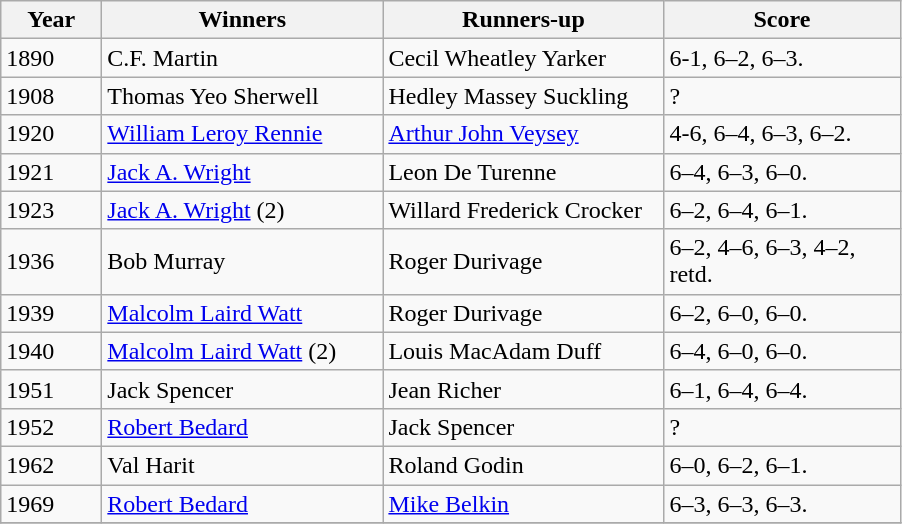<table class="wikitable sortable">
<tr>
<th style="width:60px;">Year</th>
<th style="width:180px;">Winners</th>
<th style="width:180px;">Runners-up</th>
<th style="width:150px;">Score</th>
</tr>
<tr>
<td>1890</td>
<td> C.F. Martin</td>
<td> Cecil Wheatley Yarker</td>
<td>6-1, 6–2, 6–3.</td>
</tr>
<tr>
<td>1908</td>
<td> Thomas Yeo Sherwell</td>
<td> Hedley Massey Suckling</td>
<td>?</td>
</tr>
<tr>
<td>1920</td>
<td> <a href='#'>William Leroy Rennie</a></td>
<td> <a href='#'>Arthur John Veysey</a></td>
<td>4-6, 6–4, 6–3, 6–2.</td>
</tr>
<tr>
<td>1921</td>
<td> <a href='#'>Jack A. Wright</a></td>
<td> Leon De Turenne</td>
<td>6–4, 6–3, 6–0.</td>
</tr>
<tr>
<td>1923</td>
<td> <a href='#'>Jack A. Wright</a> (2)</td>
<td> Willard Frederick Crocker</td>
<td>6–2, 6–4, 6–1.</td>
</tr>
<tr>
<td>1936</td>
<td> Bob Murray</td>
<td> Roger Durivage</td>
<td>6–2, 4–6, 6–3, 4–2, retd.</td>
</tr>
<tr>
<td>1939</td>
<td> <a href='#'>Malcolm Laird Watt</a></td>
<td> Roger Durivage</td>
<td>6–2, 6–0, 6–0.</td>
</tr>
<tr>
<td>1940</td>
<td> <a href='#'>Malcolm Laird Watt</a> (2)</td>
<td> Louis MacAdam Duff</td>
<td>6–4, 6–0, 6–0.</td>
</tr>
<tr>
<td>1951</td>
<td> Jack Spencer</td>
<td> Jean Richer</td>
<td>6–1, 6–4, 6–4.</td>
</tr>
<tr>
<td>1952</td>
<td> <a href='#'>Robert Bedard</a></td>
<td> Jack Spencer</td>
<td>?</td>
</tr>
<tr>
<td>1962</td>
<td> Val Harit</td>
<td> Roland Godin</td>
<td>6–0, 6–2, 6–1.</td>
</tr>
<tr>
<td>1969</td>
<td> <a href='#'>Robert Bedard</a></td>
<td> <a href='#'>Mike Belkin</a></td>
<td>6–3, 6–3, 6–3.</td>
</tr>
<tr>
</tr>
</table>
